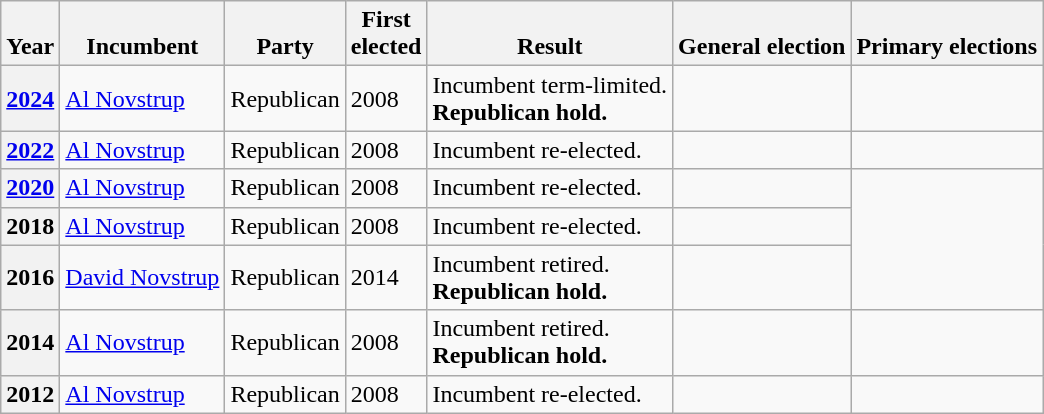<table class=wikitable>
<tr valign=bottom>
<th>Year</th>
<th>Incumbent</th>
<th>Party</th>
<th>First<br>elected</th>
<th>Result</th>
<th>General election</th>
<th>Primary elections</th>
</tr>
<tr>
<th><a href='#'>2024</a></th>
<td><a href='#'>Al Novstrup</a></td>
<td>Republican</td>
<td>2008</td>
<td>Incumbent term-limited.<br><strong>Republican hold.</strong></td>
<td nowrap></td>
</tr>
<tr>
<th><a href='#'>2022</a></th>
<td><a href='#'>Al Novstrup</a></td>
<td>Republican</td>
<td>2008</td>
<td>Incumbent re-elected.</td>
<td nowrap></td>
<td nowrap></td>
</tr>
<tr>
<th><a href='#'>2020</a></th>
<td><a href='#'>Al Novstrup</a></td>
<td>Republican</td>
<td>2008</td>
<td>Incumbent re-elected.</td>
<td nowrap></td>
</tr>
<tr>
<th>2018</th>
<td><a href='#'>Al Novstrup</a></td>
<td>Republican</td>
<td>2008</td>
<td>Incumbent re-elected.</td>
<td nowrap></td>
</tr>
<tr>
<th>2016</th>
<td><a href='#'>David Novstrup</a></td>
<td>Republican</td>
<td>2014</td>
<td>Incumbent retired.<br><strong>Republican hold.</strong></td>
<td nowrap></td>
</tr>
<tr>
<th>2014</th>
<td><a href='#'>Al Novstrup</a></td>
<td>Republican</td>
<td>2008</td>
<td>Incumbent retired.<br><strong>Republican hold.</strong></td>
<td nowrap></td>
<td nowrap></td>
</tr>
<tr>
<th>2012</th>
<td><a href='#'>Al Novstrup</a></td>
<td>Republican</td>
<td>2008</td>
<td>Incumbent re-elected.</td>
<td nowrap></td>
</tr>
</table>
